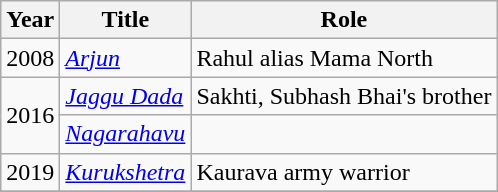<table class="wikitable sortable">
<tr>
<th>Year</th>
<th>Title</th>
<th>Role</th>
</tr>
<tr>
<td>2008</td>
<td><a href='#'><em>Arjun</em></a></td>
<td>Rahul alias Mama North</td>
</tr>
<tr>
<td rowspan="2">2016</td>
<td><em><a href='#'>Jaggu Dada</a></em></td>
<td>Sakhti, Subhash Bhai's brother</td>
</tr>
<tr>
<td><a href='#'><em>Nagarahavu</em></a></td>
<td></td>
</tr>
<tr>
<td>2019</td>
<td><a href='#'><em>Kurukshetra</em></a></td>
<td>Kaurava army warrior</td>
</tr>
<tr>
</tr>
</table>
